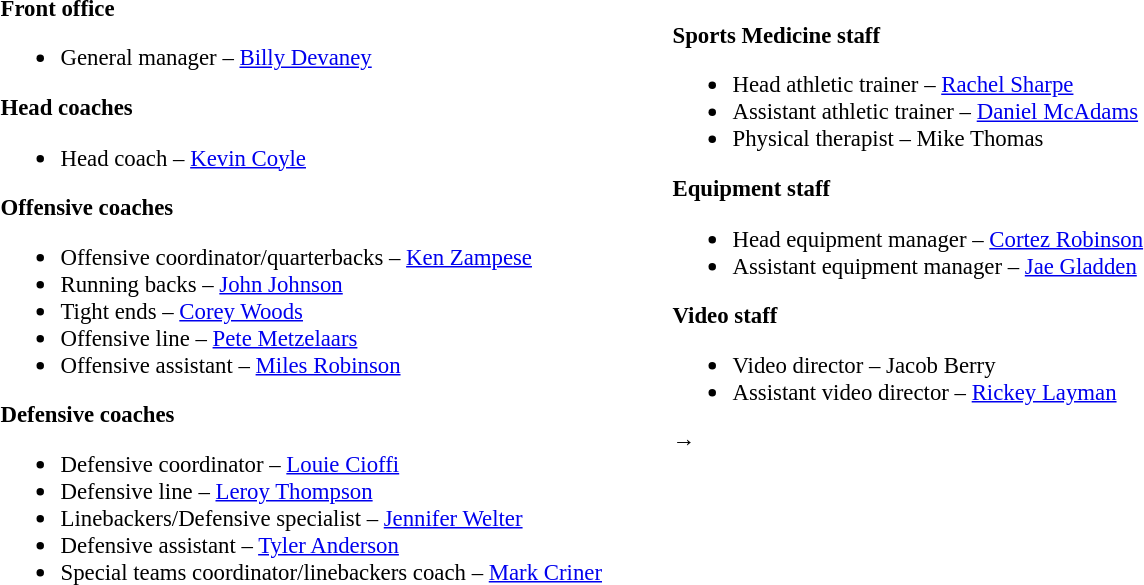<table class="toccolours" style="text-align: left;">
<tr>
<td colspan="7" style="text-align:right;"></td>
</tr>
<tr>
<td style="vertical-align:top;"></td>
<td style="font-size: 95%;vertical-align:top;"><strong>Front office</strong><br><ul><li>General manager – <a href='#'>Billy Devaney</a></li></ul><strong>Head coaches</strong><ul><li>Head coach – <a href='#'>Kevin Coyle</a></li></ul><strong>Offensive coaches</strong><ul><li>Offensive coordinator/quarterbacks – <a href='#'>Ken Zampese</a></li><li>Running backs – <a href='#'>John Johnson</a></li><li>Tight ends – <a href='#'>Corey Woods</a></li><li>Offensive line – <a href='#'>Pete Metzelaars</a></li><li>Offensive assistant – <a href='#'>Miles Robinson</a></li></ul><strong>Defensive coaches</strong><ul><li>Defensive coordinator – <a href='#'>Louie Cioffi</a></li><li>Defensive line – <a href='#'>Leroy Thompson</a></li><li>Linebackers/Defensive specialist – <a href='#'>Jennifer Welter</a></li><li>Defensive assistant – <a href='#'>Tyler Anderson</a></li><li>Special teams coordinator/linebackers coach – <a href='#'>Mark Criner</a></li></ul></td>
<td width="35"> </td>
<td style="vertical-align:top;"></td>
<td style="font-size: 95%;vertical-align:top;"><br><strong>Sports Medicine staff</strong><ul><li>Head athletic trainer – <a href='#'>Rachel Sharpe</a></li><li>Assistant athletic trainer – <a href='#'>Daniel McAdams</a></li><li>Physical therapist – Mike Thomas</li></ul><strong>Equipment staff</strong><ul><li>Head equipment manager – <a href='#'>Cortez Robinson</a></li><li>Assistant equipment manager – <a href='#'>Jae Gladden</a></li></ul><strong>Video staff</strong><ul><li>Video director – Jacob Berry</li><li>Assistant video director – <a href='#'>Rickey Layman</a></li></ul>→ <span></span><br></td>
</tr>
</table>
